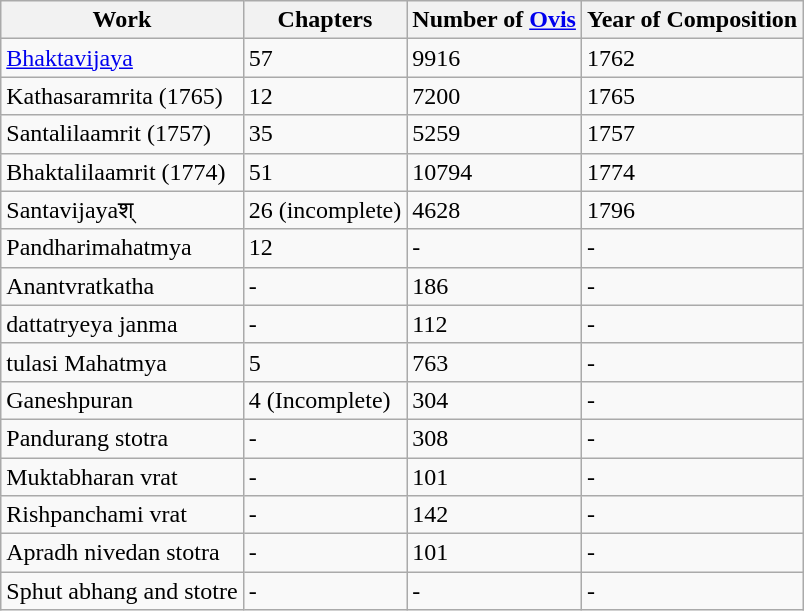<table class="wikitable sortable">
<tr>
<th>Work</th>
<th>Chapters</th>
<th>Number of <a href='#'>Ovis</a></th>
<th>Year of Composition</th>
</tr>
<tr>
<td><a href='#'>Bhaktavijaya</a></td>
<td>57</td>
<td>9916</td>
<td>1762</td>
</tr>
<tr>
<td>Kathasaramrita (1765)</td>
<td>12</td>
<td>7200</td>
<td>1765</td>
</tr>
<tr>
<td>Santalilaamrit (1757)</td>
<td>35</td>
<td>5259</td>
<td>1757</td>
</tr>
<tr>
<td>Bhaktalilaamrit (1774)</td>
<td>51</td>
<td>10794</td>
<td>1774</td>
</tr>
<tr>
<td>Santavijayaश्</td>
<td>26  (incomplete)</td>
<td>4628</td>
<td>1796</td>
</tr>
<tr>
<td>Pandharimahatmya</td>
<td>12</td>
<td>-</td>
<td>-</td>
</tr>
<tr>
<td>Anantvratkatha</td>
<td>-</td>
<td>186</td>
<td>-</td>
</tr>
<tr>
<td>dattatryeya janma</td>
<td>-</td>
<td>112</td>
<td>-</td>
</tr>
<tr>
<td>tulasi Mahatmya</td>
<td>5</td>
<td>763</td>
<td>-</td>
</tr>
<tr>
<td>Ganeshpuran</td>
<td>4   (Incomplete)</td>
<td>304</td>
<td>-</td>
</tr>
<tr>
<td>Pandurang stotra</td>
<td>-</td>
<td>308</td>
<td>-</td>
</tr>
<tr>
<td>Muktabharan vrat</td>
<td>-</td>
<td>101</td>
<td>-</td>
</tr>
<tr>
<td>Rishpanchami vrat</td>
<td>-</td>
<td>142</td>
<td>-</td>
</tr>
<tr>
<td>Apradh nivedan stotra</td>
<td>-</td>
<td>101</td>
<td>-</td>
</tr>
<tr>
<td>Sphut abhang and stotre</td>
<td>-</td>
<td>-</td>
<td>-</td>
</tr>
</table>
